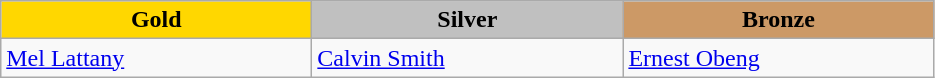<table class="wikitable" style="text-align:left">
<tr align="center">
<td width=200 bgcolor=gold><strong>Gold</strong></td>
<td width=200 bgcolor=silver><strong>Silver</strong></td>
<td width=200 bgcolor=CC9966><strong>Bronze</strong></td>
</tr>
<tr>
<td><a href='#'>Mel Lattany</a><br><em></em></td>
<td><a href='#'>Calvin Smith</a><br><em></em></td>
<td><a href='#'>Ernest Obeng</a><br><em></em></td>
</tr>
</table>
